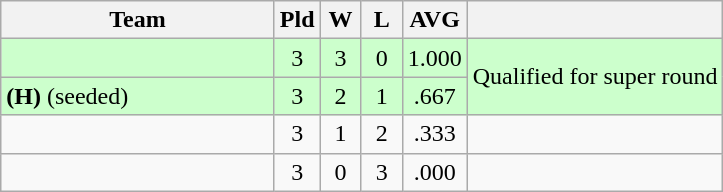<table class="wikitable" style="text-align:center;">
<tr>
<th width=175>Team</th>
<th width=20 abbr="Played">Pld</th>
<th width=20 abbr="Won">W</th>
<th width=20 abbr="Lost">L</th>
<th width=30 abbr="Average">AVG</th>
<th></th>
</tr>
<tr style="background:#ccffcc">
<td align=left></td>
<td>3</td>
<td>3</td>
<td>0</td>
<td>1.000</td>
<td rowspan="2">Qualified for super round</td>
</tr>
<tr style="background:#ccffcc">
<td align=left> <strong>(H)</strong> (seeded)</td>
<td>3</td>
<td>2</td>
<td>1</td>
<td>.667</td>
</tr>
<tr>
<td align=left></td>
<td>3</td>
<td>1</td>
<td>2</td>
<td>.333</td>
<td></td>
</tr>
<tr>
<td align=left></td>
<td>3</td>
<td>0</td>
<td>3</td>
<td>.000</td>
<td></td>
</tr>
</table>
